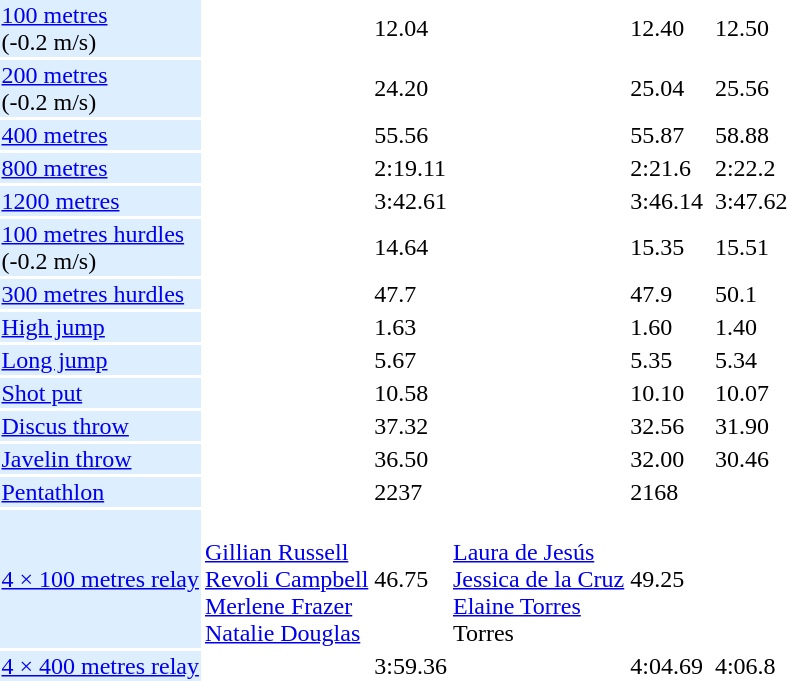<table>
<tr>
<td bgcolor = DDEEFF><a href='#'>100 metres</a> <br> (-0.2 m/s)</td>
<td></td>
<td>12.04</td>
<td></td>
<td>12.40</td>
<td></td>
<td>12.50</td>
</tr>
<tr>
<td bgcolor = DDEEFF><a href='#'>200 metres</a> <br> (-0.2 m/s)</td>
<td></td>
<td>24.20</td>
<td></td>
<td>25.04</td>
<td></td>
<td>25.56</td>
</tr>
<tr>
<td bgcolor = DDEEFF><a href='#'>400 metres</a></td>
<td></td>
<td>55.56</td>
<td></td>
<td>55.87</td>
<td></td>
<td>58.88</td>
</tr>
<tr>
<td bgcolor = DDEEFF><a href='#'>800 metres</a></td>
<td></td>
<td>2:19.11</td>
<td></td>
<td>2:21.6</td>
<td></td>
<td>2:22.2</td>
</tr>
<tr>
<td bgcolor = DDEEFF><a href='#'>1200 metres</a></td>
<td></td>
<td>3:42.61</td>
<td></td>
<td>3:46.14</td>
<td></td>
<td>3:47.62</td>
</tr>
<tr>
<td bgcolor = DDEEFF><a href='#'>100 metres hurdles</a> <br> (-0.2 m/s)</td>
<td></td>
<td>14.64</td>
<td></td>
<td>15.35</td>
<td></td>
<td>15.51</td>
</tr>
<tr>
<td bgcolor = DDEEFF><a href='#'>300 metres hurdles</a></td>
<td></td>
<td>47.7</td>
<td></td>
<td>47.9</td>
<td></td>
<td>50.1</td>
</tr>
<tr>
<td bgcolor = DDEEFF><a href='#'>High jump</a></td>
<td></td>
<td>1.63</td>
<td></td>
<td>1.60</td>
<td></td>
<td>1.40</td>
</tr>
<tr>
<td bgcolor = DDEEFF><a href='#'>Long jump</a></td>
<td></td>
<td>5.67</td>
<td></td>
<td>5.35</td>
<td></td>
<td>5.34</td>
</tr>
<tr>
<td bgcolor = DDEEFF><a href='#'>Shot put</a></td>
<td></td>
<td>10.58</td>
<td></td>
<td>10.10</td>
<td></td>
<td>10.07</td>
</tr>
<tr>
<td bgcolor = DDEEFF><a href='#'>Discus throw</a></td>
<td></td>
<td>37.32</td>
<td></td>
<td>32.56</td>
<td></td>
<td>31.90</td>
</tr>
<tr>
<td bgcolor = DDEEFF><a href='#'>Javelin throw</a></td>
<td></td>
<td>36.50</td>
<td></td>
<td>32.00</td>
<td></td>
<td>30.46</td>
</tr>
<tr>
<td bgcolor = DDEEFF><a href='#'>Pentathlon</a></td>
<td></td>
<td>2237</td>
<td></td>
<td>2168</td>
<td></td>
<td></td>
</tr>
<tr>
<td bgcolor = DDEEFF><a href='#'>4 × 100 metres relay</a></td>
<td> <br> <a href='#'>Gillian Russell</a> <br> <a href='#'>Revoli Campbell</a> <br> <a href='#'>Merlene Frazer</a> <br> <a href='#'>Natalie Douglas</a></td>
<td>46.75</td>
<td> <br> <a href='#'>Laura de Jesús</a> <br> <a href='#'>Jessica de la Cruz</a> <br> <a href='#'>Elaine Torres</a> <br> Torres</td>
<td>49.25</td>
<td></td>
<td></td>
</tr>
<tr>
<td bgcolor = DDEEFF><a href='#'>4 × 400 metres relay</a></td>
<td></td>
<td>3:59.36</td>
<td></td>
<td>4:04.69</td>
<td></td>
<td>4:06.8</td>
</tr>
</table>
